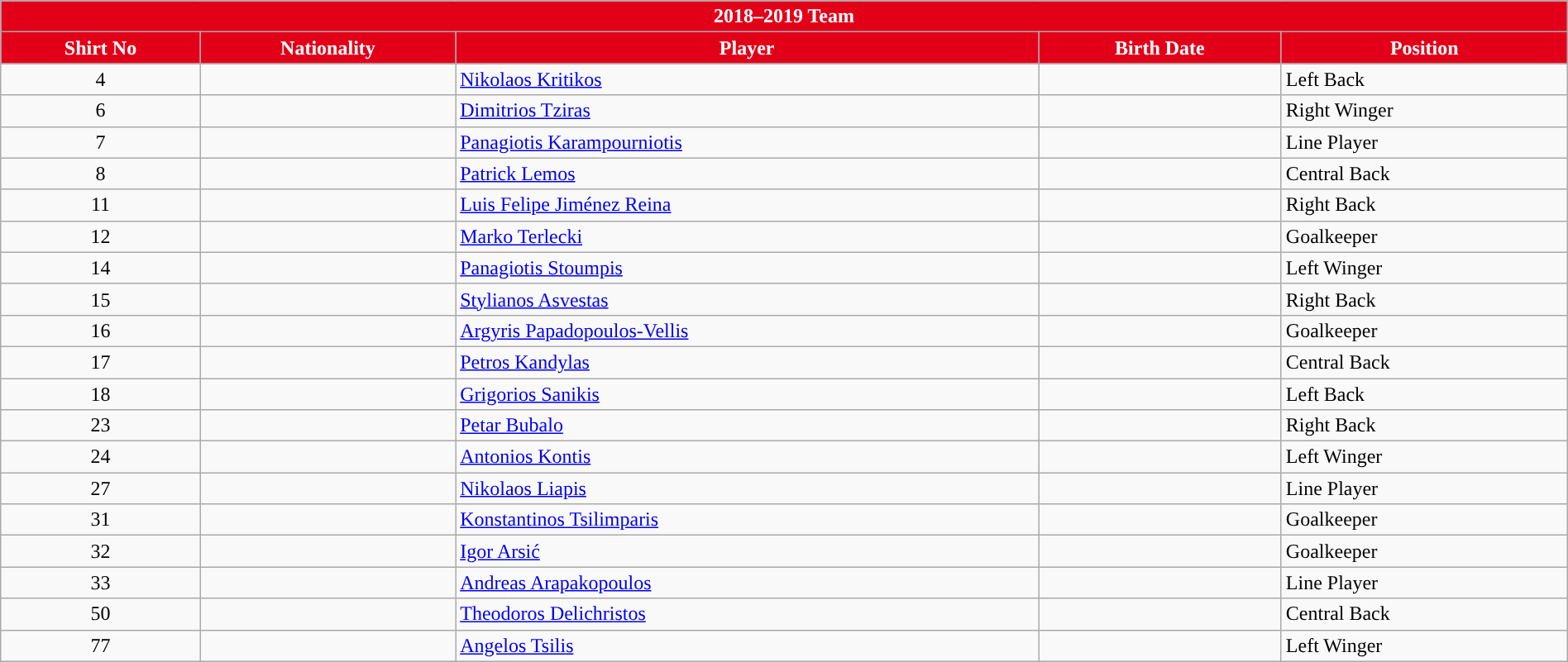<table class="wikitable collapsible collapsed" style="width:100%">
<tr>
<th colspan=5 style="background-color:#E20019;color:#FFFFFF;text-align:center;"><strong>2018–2019 Team</strong></th>
</tr>
<tr>
<th style="color:#FFFFFF; background:#E20019">Shirt No</th>
<th style="color:#FFFFFF; background:#E20019">Nationality</th>
<th style="color:#FFFFFF; background:#E20019">Player</th>
<th style="color:#FFFFFF; background:#E20019">Birth Date</th>
<th style="color:#FFFFFF; background:#E20019">Position</th>
</tr>
<tr>
<td align=center>4</td>
<td></td>
<td><a href='#'>Nikolaos Kritikos</a></td>
<td></td>
<td>Left Back</td>
</tr>
<tr>
<td align=center>6</td>
<td></td>
<td><a href='#'>Dimitrios Tziras</a></td>
<td></td>
<td>Right Winger</td>
</tr>
<tr>
<td align=center>7</td>
<td></td>
<td><a href='#'>Panagiotis Karampourniotis</a></td>
<td></td>
<td>Line Player</td>
</tr>
<tr>
<td align=center>8</td>
<td></td>
<td><a href='#'>Patrick Lemos</a></td>
<td></td>
<td>Central Back</td>
</tr>
<tr>
<td align=center>11</td>
<td></td>
<td><a href='#'>Luis Felipe Jiménez Reina</a></td>
<td></td>
<td>Right Back</td>
</tr>
<tr>
<td align=center>12</td>
<td></td>
<td><a href='#'>Marko Terlecki</a></td>
<td></td>
<td>Goalkeeper</td>
</tr>
<tr>
<td align=center>14</td>
<td></td>
<td><a href='#'>Panagiotis Stoumpis</a></td>
<td></td>
<td>Left Winger</td>
</tr>
<tr>
<td align=center>15</td>
<td></td>
<td><a href='#'>Stylianos Asvestas</a></td>
<td></td>
<td>Right Back</td>
</tr>
<tr>
<td align=center>16</td>
<td></td>
<td><a href='#'>Argyris Papadopoulos-Vellis</a></td>
<td></td>
<td>Goalkeeper</td>
</tr>
<tr>
<td align=center>17</td>
<td></td>
<td><a href='#'>Petros Kandylas</a></td>
<td></td>
<td>Central Back</td>
</tr>
<tr>
<td align=center>18</td>
<td></td>
<td><a href='#'>Grigorios Sanikis</a></td>
<td></td>
<td>Left Back</td>
</tr>
<tr>
<td align=center>23</td>
<td></td>
<td><a href='#'>Petar Bubalo</a></td>
<td></td>
<td>Right Back</td>
</tr>
<tr>
<td align=center>24</td>
<td></td>
<td><a href='#'>Antonios Kontis</a></td>
<td></td>
<td>Left Winger</td>
</tr>
<tr>
<td align=center>27</td>
<td></td>
<td><a href='#'>Nikolaos Liapis</a></td>
<td></td>
<td>Line Player</td>
</tr>
<tr>
<td align=center>31</td>
<td></td>
<td><a href='#'>Konstantinos Tsilimparis</a></td>
<td></td>
<td>Goalkeeper</td>
</tr>
<tr>
<td align=center>32</td>
<td></td>
<td><a href='#'>Igor Arsić</a></td>
<td></td>
<td>Goalkeeper</td>
</tr>
<tr>
<td align=center>33</td>
<td></td>
<td><a href='#'>Andreas Arapakopoulos</a></td>
<td></td>
<td>Line Player</td>
</tr>
<tr>
<td align=center>50</td>
<td></td>
<td><a href='#'>Theodoros Delichristos</a></td>
<td></td>
<td>Central Back</td>
</tr>
<tr>
<td align=center>77</td>
<td></td>
<td><a href='#'>Angelos Tsilis</a></td>
<td></td>
<td>Left Winger</td>
</tr>
</table>
